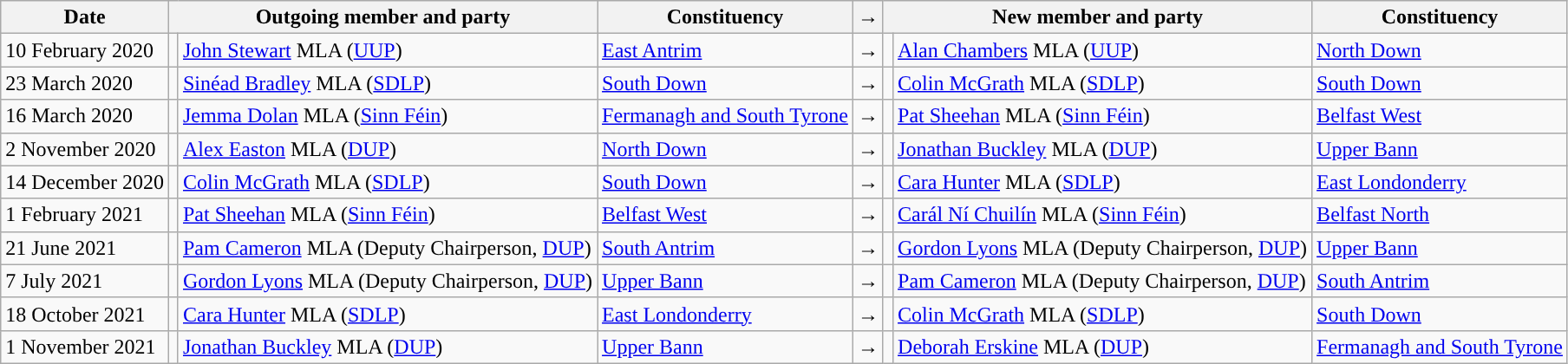<table class="wikitable">
<tr>
<th valign="top">Date</th>
<th colspan="2" valign="top">Outgoing member and party</th>
<th valign="top">Constituency</th>
<th>→</th>
<th colspan="2" valign="top">New member and party</th>
<th valign="top">Constituency</th>
</tr>
<tr>
<td>10 February 2020</td>
<td></td>
<td><a href='#'>John Stewart</a> MLA (<a href='#'>UUP</a>)</td>
<td><a href='#'>East Antrim</a></td>
<td>→</td>
<td></td>
<td><a href='#'>Alan Chambers</a> MLA (<a href='#'>UUP</a>)</td>
<td><a href='#'>North Down</a></td>
</tr>
<tr>
<td>23 March 2020</td>
<td></td>
<td><a href='#'>Sinéad Bradley</a> MLA (<a href='#'>SDLP</a>)</td>
<td><a href='#'>South Down</a></td>
<td>→</td>
<td></td>
<td><a href='#'>Colin McGrath</a> MLA (<a href='#'>SDLP</a>)</td>
<td><a href='#'>South Down</a></td>
</tr>
<tr>
<td>16 March 2020</td>
<td></td>
<td><a href='#'>Jemma Dolan</a> MLA (<a href='#'>Sinn Féin</a>)</td>
<td><a href='#'>Fermanagh and South Tyrone</a></td>
<td>→</td>
<td></td>
<td><a href='#'>Pat Sheehan</a> MLA (<a href='#'>Sinn Féin</a>)</td>
<td><a href='#'>Belfast West</a></td>
</tr>
<tr>
<td>2 November 2020</td>
<td></td>
<td><a href='#'>Alex Easton</a> MLA (<a href='#'>DUP</a>)</td>
<td><a href='#'>North Down</a></td>
<td>→</td>
<td></td>
<td><a href='#'>Jonathan Buckley</a> MLA (<a href='#'>DUP</a>)</td>
<td><a href='#'>Upper Bann</a></td>
</tr>
<tr>
<td>14 December 2020</td>
<td></td>
<td><a href='#'>Colin McGrath</a> MLA (<a href='#'>SDLP</a>)</td>
<td><a href='#'>South Down</a></td>
<td>→</td>
<td></td>
<td><a href='#'>Cara Hunter</a> MLA (<a href='#'>SDLP</a>)</td>
<td><a href='#'>East Londonderry</a></td>
</tr>
<tr>
<td>1 February 2021</td>
<td></td>
<td><a href='#'>Pat Sheehan</a> MLA (<a href='#'>Sinn Féin</a>)</td>
<td><a href='#'>Belfast West</a></td>
<td>→</td>
<td></td>
<td><a href='#'>Carál Ní Chuilín</a> MLA (<a href='#'>Sinn Féin</a>)</td>
<td><a href='#'>Belfast North</a></td>
</tr>
<tr>
<td>21 June 2021</td>
<td></td>
<td><a href='#'>Pam Cameron</a> MLA (Deputy Chairperson, <a href='#'>DUP</a>)</td>
<td><a href='#'>South Antrim</a></td>
<td>→</td>
<td></td>
<td><a href='#'>Gordon Lyons</a> MLA (Deputy Chairperson, <a href='#'>DUP</a>)</td>
<td><a href='#'>Upper Bann</a></td>
</tr>
<tr>
<td>7 July 2021</td>
<td></td>
<td><a href='#'>Gordon Lyons</a> MLA (Deputy Chairperson, <a href='#'>DUP</a>)</td>
<td><a href='#'>Upper Bann</a></td>
<td>→</td>
<td></td>
<td><a href='#'>Pam Cameron</a> MLA (Deputy Chairperson, <a href='#'>DUP</a>)</td>
<td><a href='#'>South Antrim</a></td>
</tr>
<tr>
<td>18 October 2021</td>
<td></td>
<td><a href='#'>Cara Hunter</a> MLA (<a href='#'>SDLP</a>)</td>
<td><a href='#'>East Londonderry</a></td>
<td>→</td>
<td></td>
<td><a href='#'>Colin McGrath</a> MLA (<a href='#'>SDLP</a>)</td>
<td><a href='#'>South Down</a></td>
</tr>
<tr>
<td>1 November 2021</td>
<td></td>
<td><a href='#'>Jonathan Buckley</a> MLA (<a href='#'>DUP</a>)</td>
<td><a href='#'>Upper Bann</a></td>
<td>→</td>
<td></td>
<td><a href='#'>Deborah Erskine</a> MLA (<a href='#'>DUP</a>)</td>
<td><a href='#'>Fermanagh and South Tyrone</a></td>
</tr>
</table>
